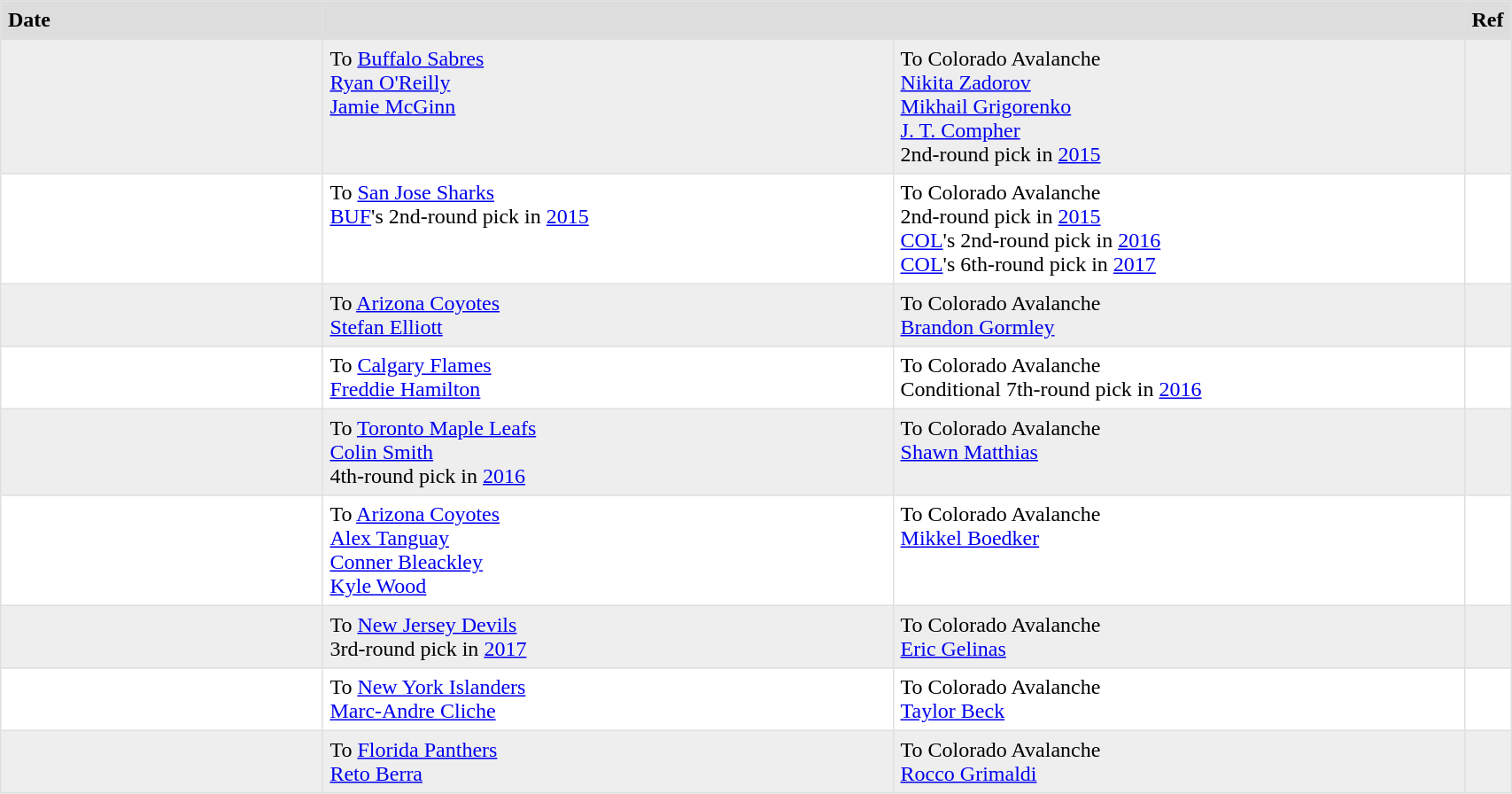<table border=1 style="border-collapse:collapse" bordercolor="#DFDFDF" cellpadding="5" width=90%>
<tr bgcolor="#dddddd">
<td><strong>Date</strong></td>
<th colspan="2"></th>
<th><strong>Ref</strong></th>
</tr>
<tr bgcolor="eeeeee">
<td style="width:22%;"></td>
<td style="width:39%;" valign="top">To <a href='#'>Buffalo Sabres</a><br><a href='#'>Ryan O'Reilly</a><br><a href='#'>Jamie McGinn</a></td>
<td style="width:39%;" valign="top">To Colorado Avalanche<br><a href='#'>Nikita Zadorov</a><br><a href='#'>Mikhail Grigorenko</a><br><a href='#'>J. T. Compher</a><br>2nd-round pick in <a href='#'>2015</a></td>
<td></td>
</tr>
<tr>
<td style="width:22%;"></td>
<td style="width:39%;" valign="top">To <a href='#'>San Jose Sharks</a><br><a href='#'>BUF</a>'s 2nd-round pick in <a href='#'>2015</a></td>
<td style="width:39%;" valign="top">To Colorado Avalanche<br>2nd-round pick in <a href='#'>2015</a><br><a href='#'>COL</a>'s 2nd-round pick in <a href='#'>2016</a><br><a href='#'>COL</a>'s 6th-round pick in <a href='#'>2017</a></td>
<td></td>
</tr>
<tr bgcolor="eeeeee">
<td style="width:22%;"></td>
<td style="width:39%;" valign="top">To <a href='#'>Arizona Coyotes</a><br><a href='#'>Stefan Elliott</a></td>
<td style="width:39%;" valign="top">To Colorado Avalanche<br><a href='#'>Brandon Gormley</a></td>
<td></td>
</tr>
<tr>
<td style="width:22%;"></td>
<td style="width:39%;" valign="top">To <a href='#'>Calgary Flames</a><br><a href='#'>Freddie Hamilton</a></td>
<td style="width:39%;" valign="top">To Colorado Avalanche<br>Conditional 7th-round pick in <a href='#'>2016</a></td>
<td></td>
</tr>
<tr bgcolor="eeeeee">
<td style="width:22%;"></td>
<td style="width:39%;" valign="top">To <a href='#'>Toronto Maple Leafs</a><br><a href='#'>Colin Smith</a><br>4th-round pick in <a href='#'>2016</a></td>
<td style="width:39%;" valign="top">To Colorado Avalanche<br><a href='#'>Shawn Matthias</a></td>
<td></td>
</tr>
<tr>
<td style="width:22%;"></td>
<td style="width:39%;" valign="top">To <a href='#'>Arizona Coyotes</a><br><a href='#'>Alex Tanguay</a><br><a href='#'>Conner Bleackley</a><br><a href='#'>Kyle Wood</a></td>
<td style="width:39%;" valign="top">To Colorado Avalanche<br><a href='#'>Mikkel Boedker</a></td>
<td></td>
</tr>
<tr bgcolor="eeeeee">
<td style="width:22%;"></td>
<td style="width:39%;" valign="top">To <a href='#'>New Jersey Devils</a><br>3rd-round pick in <a href='#'>2017</a></td>
<td style="width:39%;" valign="top">To Colorado Avalanche<br><a href='#'>Eric Gelinas</a></td>
<td></td>
</tr>
<tr>
<td style="width:22%;"></td>
<td style="width:39%;" valign="top">To <a href='#'>New York Islanders</a><br><a href='#'>Marc-Andre Cliche</a></td>
<td style="width:39%;" valign="top">To Colorado Avalanche<br><a href='#'>Taylor Beck</a></td>
<td></td>
</tr>
<tr bgcolor="eeeeee">
<td style="width:22%;"></td>
<td style="width:39%;" valign="top">To <a href='#'>Florida Panthers</a><br><a href='#'>Reto Berra</a></td>
<td style="width:39%;" valign="top">To Colorado Avalanche<br><a href='#'>Rocco Grimaldi</a></td>
<td></td>
</tr>
</table>
